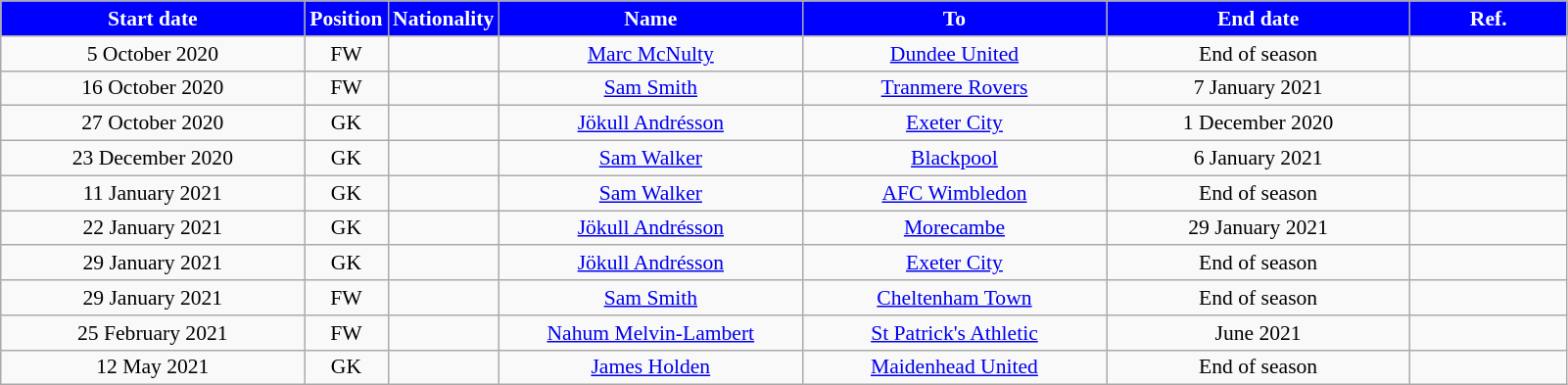<table class="wikitable" style="text-align:center; font-size:90%">
<tr>
<th style="background:#00f; color:white; width:200px;">Start date</th>
<th style="background:#00f; color:white; width:50px;">Position</th>
<th style="background:#00f; color:white; width:50px;">Nationality</th>
<th style="background:#00f; color:white; width:200px;">Name</th>
<th style="background:#00f; color:white; width:200px;">To</th>
<th style="background:#00f; color:white; width:200px;">End date</th>
<th style="background:#00f; color:white; width:100px;">Ref.</th>
</tr>
<tr>
<td>5 October 2020</td>
<td>FW</td>
<td></td>
<td><a href='#'>Marc McNulty</a></td>
<td><a href='#'>Dundee United</a></td>
<td>End of season</td>
<td></td>
</tr>
<tr>
<td>16 October 2020</td>
<td>FW</td>
<td></td>
<td><a href='#'>Sam Smith</a></td>
<td><a href='#'>Tranmere Rovers</a></td>
<td>7 January 2021</td>
<td></td>
</tr>
<tr>
<td>27 October 2020</td>
<td>GK</td>
<td></td>
<td><a href='#'>Jökull Andrésson</a></td>
<td><a href='#'>Exeter City</a></td>
<td>1 December 2020</td>
<td></td>
</tr>
<tr>
<td>23 December 2020</td>
<td>GK</td>
<td></td>
<td><a href='#'>Sam Walker</a></td>
<td><a href='#'>Blackpool</a></td>
<td>6 January 2021</td>
<td></td>
</tr>
<tr>
<td>11 January 2021</td>
<td>GK</td>
<td></td>
<td><a href='#'>Sam Walker</a></td>
<td><a href='#'>AFC Wimbledon</a></td>
<td>End of season</td>
<td></td>
</tr>
<tr>
<td>22 January 2021</td>
<td>GK</td>
<td></td>
<td><a href='#'>Jökull Andrésson</a></td>
<td><a href='#'>Morecambe</a></td>
<td>29 January 2021</td>
<td></td>
</tr>
<tr>
<td>29 January 2021</td>
<td>GK</td>
<td></td>
<td><a href='#'>Jökull Andrésson</a></td>
<td><a href='#'>Exeter City</a></td>
<td>End of season</td>
<td></td>
</tr>
<tr>
<td>29 January 2021</td>
<td>FW</td>
<td></td>
<td><a href='#'>Sam Smith</a></td>
<td><a href='#'>Cheltenham Town</a></td>
<td>End of season</td>
<td></td>
</tr>
<tr>
<td>25 February 2021</td>
<td>FW</td>
<td></td>
<td><a href='#'>Nahum Melvin-Lambert</a></td>
<td><a href='#'>St Patrick's Athletic</a></td>
<td>June 2021</td>
<td></td>
</tr>
<tr>
<td>12 May 2021</td>
<td>GK</td>
<td></td>
<td><a href='#'>James Holden</a></td>
<td><a href='#'>Maidenhead United</a></td>
<td>End of season</td>
<td></td>
</tr>
</table>
